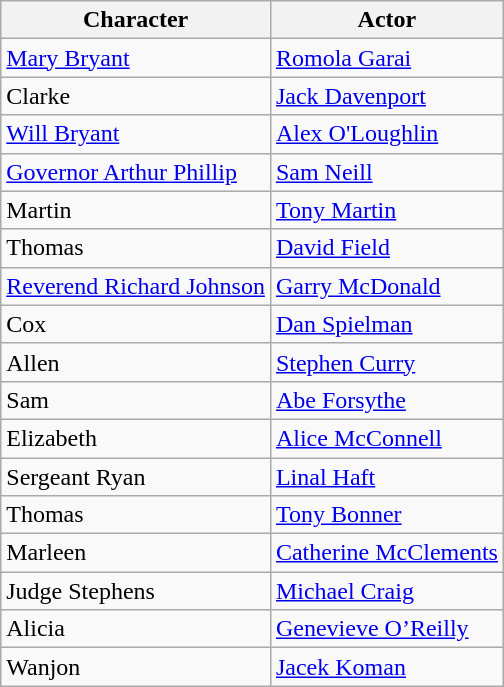<table class="wikitable">
<tr>
<th>Character</th>
<th>Actor</th>
</tr>
<tr>
<td><a href='#'>Mary Bryant</a></td>
<td><a href='#'>Romola Garai</a></td>
</tr>
<tr>
<td>Clarke</td>
<td><a href='#'>Jack Davenport</a></td>
</tr>
<tr>
<td><a href='#'>Will Bryant</a></td>
<td><a href='#'>Alex O'Loughlin</a></td>
</tr>
<tr>
<td><a href='#'>Governor Arthur Phillip</a></td>
<td><a href='#'>Sam Neill</a></td>
</tr>
<tr>
<td>Martin</td>
<td><a href='#'>Tony Martin</a></td>
</tr>
<tr>
<td>Thomas</td>
<td><a href='#'>David Field</a></td>
</tr>
<tr>
<td><a href='#'>Reverend Richard Johnson</a></td>
<td><a href='#'>Garry McDonald</a></td>
</tr>
<tr>
<td>Cox</td>
<td><a href='#'>Dan Spielman</a></td>
</tr>
<tr>
<td>Allen</td>
<td><a href='#'>Stephen Curry</a></td>
</tr>
<tr>
<td>Sam</td>
<td><a href='#'>Abe Forsythe</a></td>
</tr>
<tr>
<td>Elizabeth</td>
<td><a href='#'>Alice McConnell</a></td>
</tr>
<tr>
<td>Sergeant Ryan</td>
<td><a href='#'>Linal Haft</a></td>
</tr>
<tr>
<td>Thomas</td>
<td><a href='#'>Tony Bonner</a></td>
</tr>
<tr>
<td>Marleen</td>
<td><a href='#'>Catherine McClements</a></td>
</tr>
<tr>
<td>Judge Stephens</td>
<td><a href='#'>Michael Craig</a></td>
</tr>
<tr>
<td>Alicia</td>
<td><a href='#'>Genevieve O’Reilly</a></td>
</tr>
<tr>
<td>Wanjon</td>
<td><a href='#'>Jacek Koman</a></td>
</tr>
</table>
